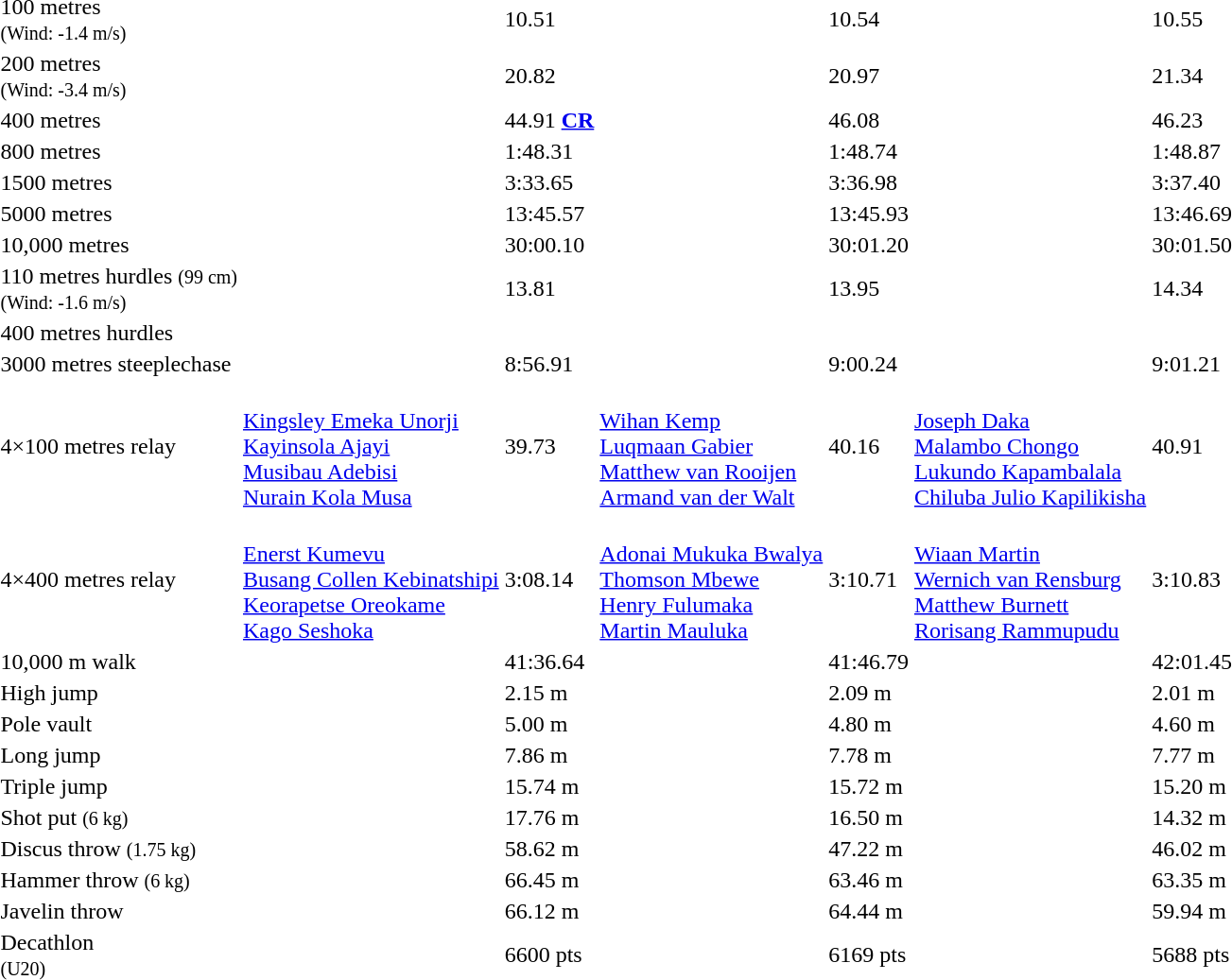<table>
<tr>
<td>100 metres<br><small>(Wind: -1.4 m/s)</small></td>
<td></td>
<td>10.51</td>
<td></td>
<td>10.54</td>
<td></td>
<td>10.55</td>
</tr>
<tr>
<td>200 metres<br><small>(Wind: -3.4 m/s)</small></td>
<td></td>
<td>20.82</td>
<td></td>
<td>20.97</td>
<td></td>
<td>21.34</td>
</tr>
<tr>
<td>400 metres</td>
<td></td>
<td>44.91 <strong><a href='#'>CR</a></strong></td>
<td></td>
<td>46.08</td>
<td></td>
<td>46.23</td>
</tr>
<tr>
<td>800 metres</td>
<td></td>
<td>1:48.31</td>
<td></td>
<td>1:48.74</td>
<td></td>
<td>1:48.87</td>
</tr>
<tr>
<td>1500 metres</td>
<td></td>
<td>3:33.65</td>
<td></td>
<td>3:36.98</td>
<td></td>
<td>3:37.40</td>
</tr>
<tr>
<td>5000 metres</td>
<td></td>
<td>13:45.57</td>
<td></td>
<td>13:45.93</td>
<td></td>
<td>13:46.69</td>
</tr>
<tr>
<td>10,000 metres</td>
<td></td>
<td>30:00.10</td>
<td></td>
<td>30:01.20</td>
<td></td>
<td>30:01.50</td>
</tr>
<tr>
<td>110 metres hurdles <small>(99 cm)<br>(Wind: -1.6 m/s)</small></td>
<td></td>
<td>13.81</td>
<td></td>
<td>13.95</td>
<td></td>
<td>14.34</td>
</tr>
<tr>
<td>400 metres hurdles</td>
<td></td>
<td></td>
<td></td>
<td></td>
<td></td>
<td></td>
</tr>
<tr>
<td>3000 metres steeplechase</td>
<td></td>
<td>8:56.91</td>
<td></td>
<td>9:00.24</td>
<td></td>
<td>9:01.21</td>
</tr>
<tr>
<td>4×100 metres relay</td>
<td><br><a href='#'>Kingsley Emeka Unorji</a><br><a href='#'>Kayinsola Ajayi</a><br><a href='#'>Musibau Adebisi</a><br><a href='#'>Nurain Kola Musa</a></td>
<td>39.73</td>
<td><br><a href='#'>Wihan Kemp</a><br><a href='#'>Luqmaan Gabier</a><br><a href='#'>Matthew van Rooijen</a><br><a href='#'>Armand van der Walt</a></td>
<td>40.16</td>
<td><br><a href='#'>Joseph Daka</a><br><a href='#'>Malambo Chongo</a><br><a href='#'>Lukundo Kapambalala</a><br><a href='#'>Chiluba Julio Kapilikisha</a></td>
<td>40.91</td>
</tr>
<tr>
<td>4×400 metres relay</td>
<td><br><a href='#'>Enerst Kumevu</a><br><a href='#'>Busang Collen Kebinatshipi</a><br><a href='#'>Keorapetse Oreokame</a><br><a href='#'>Kago Seshoka</a></td>
<td>3:08.14</td>
<td><br><a href='#'>Adonai Mukuka Bwalya</a><br><a href='#'>Thomson Mbewe</a><br><a href='#'>Henry Fulumaka</a><br><a href='#'>Martin Mauluka</a></td>
<td>3:10.71</td>
<td><br><a href='#'>Wiaan Martin</a><br><a href='#'>Wernich van Rensburg</a><br><a href='#'>Matthew Burnett</a><br><a href='#'>Rorisang Rammupudu</a></td>
<td>3:10.83</td>
</tr>
<tr>
<td>10,000 m walk</td>
<td></td>
<td>41:36.64</td>
<td></td>
<td>41:46.79</td>
<td></td>
<td>42:01.45</td>
</tr>
<tr>
<td>High jump</td>
<td></td>
<td>2.15 m</td>
<td></td>
<td>2.09 m</td>
<td></td>
<td>2.01 m</td>
</tr>
<tr>
<td>Pole vault</td>
<td></td>
<td>5.00 m</td>
<td></td>
<td>4.80 m</td>
<td></td>
<td>4.60 m</td>
</tr>
<tr>
<td>Long jump</td>
<td></td>
<td>7.86 m</td>
<td></td>
<td>7.78 m</td>
<td></td>
<td>7.77 m</td>
</tr>
<tr>
<td>Triple jump</td>
<td></td>
<td>15.74 m</td>
<td></td>
<td>15.72 m</td>
<td></td>
<td>15.20 m</td>
</tr>
<tr>
<td>Shot put <small>(6 kg)</small></td>
<td></td>
<td>17.76 m</td>
<td></td>
<td>16.50 m</td>
<td></td>
<td>14.32 m</td>
</tr>
<tr>
<td>Discus throw <small>(1.75 kg)</small></td>
<td></td>
<td>58.62 m</td>
<td></td>
<td>47.22 m</td>
<td></td>
<td>46.02 m</td>
</tr>
<tr>
<td>Hammer throw <small>(6 kg)</small></td>
<td></td>
<td>66.45 m</td>
<td></td>
<td>63.46 m</td>
<td></td>
<td>63.35 m</td>
</tr>
<tr>
<td>Javelin throw</td>
<td></td>
<td>66.12 m</td>
<td></td>
<td>64.44 m</td>
<td></td>
<td>59.94 m</td>
</tr>
<tr>
<td>Decathlon<br><small>(U20)</small></td>
<td></td>
<td>6600 pts</td>
<td></td>
<td>6169 pts</td>
<td></td>
<td>5688 pts</td>
</tr>
</table>
